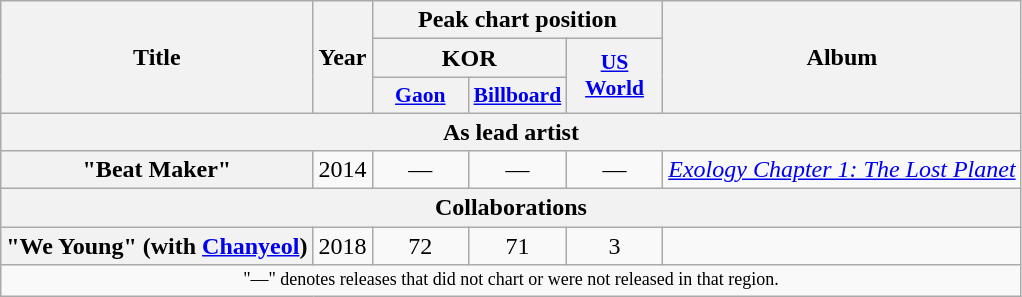<table class="wikitable plainrowheaders" style="text-align:center">
<tr>
<th rowspan="3">Title</th>
<th rowspan="3">Year</th>
<th colspan="3">Peak chart position</th>
<th rowspan="3">Album</th>
</tr>
<tr>
<th colspan="2">KOR</th>
<th rowspan="2"  style="width:4em;font-size:90%"><a href='#'>US<br>World</a><br></th>
</tr>
<tr>
<th style="width:4em;font-size:90%"><a href='#'>Gaon</a><br></th>
<th style="width:4em;font-size:90%"><a href='#'>Billboard</a><br></th>
</tr>
<tr>
<th colspan="6">As lead artist</th>
</tr>
<tr>
<th scope="row">"Beat Maker"</th>
<td>2014</td>
<td>—</td>
<td>—</td>
<td>—</td>
<td><em><a href='#'>Exology Chapter 1: The Lost Planet</a></em></td>
</tr>
<tr>
<th colspan="6">Collaborations</th>
</tr>
<tr>
<th scope="row">"We Young" (with <a href='#'>Chanyeol</a>)</th>
<td>2018</td>
<td>72</td>
<td>71</td>
<td>3</td>
<td></td>
</tr>
<tr>
<td colspan="6" style="font-size:9pt">"—" denotes releases that did not chart or were not released in that region.</td>
</tr>
</table>
